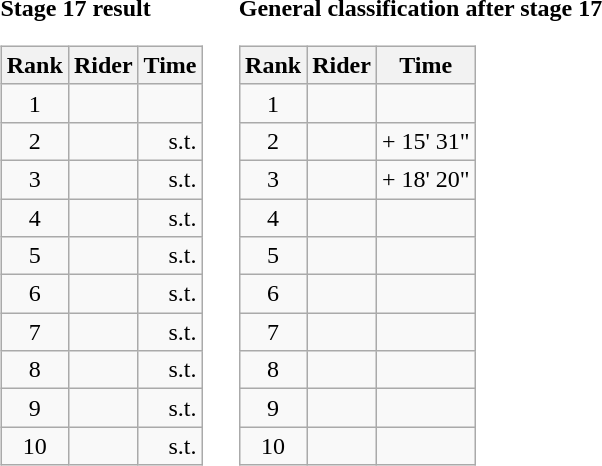<table>
<tr>
<td><strong>Stage 17 result</strong><br><table class="wikitable">
<tr>
<th scope="col">Rank</th>
<th scope="col">Rider</th>
<th scope="col">Time</th>
</tr>
<tr>
<td style="text-align:center;">1</td>
<td></td>
<td style="text-align:right;"></td>
</tr>
<tr>
<td style="text-align:center;">2</td>
<td></td>
<td style="text-align:right;">s.t.</td>
</tr>
<tr>
<td style="text-align:center;">3</td>
<td></td>
<td style="text-align:right;">s.t.</td>
</tr>
<tr>
<td style="text-align:center;">4</td>
<td></td>
<td style="text-align:right;">s.t.</td>
</tr>
<tr>
<td style="text-align:center;">5</td>
<td></td>
<td style="text-align:right;">s.t.</td>
</tr>
<tr>
<td style="text-align:center;">6</td>
<td></td>
<td style="text-align:right;">s.t.</td>
</tr>
<tr>
<td style="text-align:center;">7</td>
<td></td>
<td style="text-align:right;">s.t.</td>
</tr>
<tr>
<td style="text-align:center;">8</td>
<td></td>
<td style="text-align:right;">s.t.</td>
</tr>
<tr>
<td style="text-align:center;">9</td>
<td></td>
<td style="text-align:right;">s.t.</td>
</tr>
<tr>
<td style="text-align:center;">10</td>
<td></td>
<td style="text-align:right;">s.t.</td>
</tr>
</table>
</td>
<td></td>
<td><strong>General classification after stage 17</strong><br><table class="wikitable">
<tr>
<th scope="col">Rank</th>
<th scope="col">Rider</th>
<th scope="col">Time</th>
</tr>
<tr>
<td style="text-align:center;">1</td>
<td></td>
<td style="text-align:right;"></td>
</tr>
<tr>
<td style="text-align:center;">2</td>
<td></td>
<td style="text-align:right;">+ 15' 31"</td>
</tr>
<tr>
<td style="text-align:center;">3</td>
<td></td>
<td style="text-align:right;">+ 18' 20"</td>
</tr>
<tr>
<td style="text-align:center;">4</td>
<td></td>
<td></td>
</tr>
<tr>
<td style="text-align:center;">5</td>
<td></td>
<td></td>
</tr>
<tr>
<td style="text-align:center;">6</td>
<td></td>
<td></td>
</tr>
<tr>
<td style="text-align:center;">7</td>
<td></td>
<td></td>
</tr>
<tr>
<td style="text-align:center;">8</td>
<td></td>
<td></td>
</tr>
<tr>
<td style="text-align:center;">9</td>
<td></td>
<td></td>
</tr>
<tr>
<td style="text-align:center;">10</td>
<td></td>
<td></td>
</tr>
</table>
</td>
</tr>
</table>
